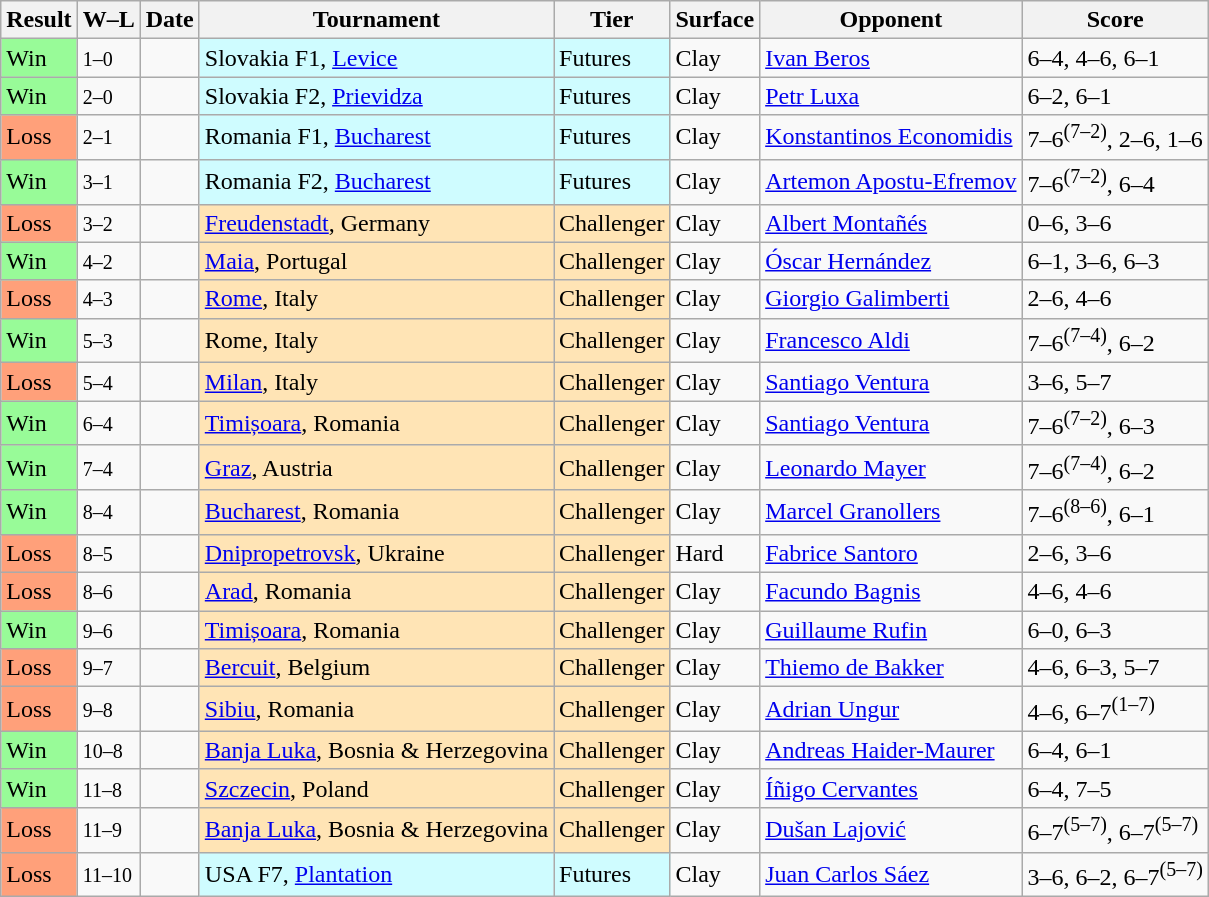<table class="sortable wikitable">
<tr>
<th>Result</th>
<th class="unsortable">W–L</th>
<th>Date</th>
<th>Tournament</th>
<th>Tier</th>
<th>Surface</th>
<th>Opponent</th>
<th class="unsortable">Score</th>
</tr>
<tr>
<td style="background:#98fb98;">Win</td>
<td><small>1–0</small></td>
<td></td>
<td style="background:#cffcff;">Slovakia F1, <a href='#'>Levice</a></td>
<td style="background:#cffcff;">Futures</td>
<td>Clay</td>
<td> <a href='#'>Ivan Beros</a></td>
<td>6–4, 4–6, 6–1</td>
</tr>
<tr>
<td style="background:#98fb98;">Win</td>
<td><small>2–0</small></td>
<td></td>
<td style="background:#cffcff;">Slovakia F2, <a href='#'>Prievidza</a></td>
<td style="background:#cffcff;">Futures</td>
<td>Clay</td>
<td> <a href='#'>Petr Luxa</a></td>
<td>6–2, 6–1</td>
</tr>
<tr>
<td style="background:#ffa07a;">Loss</td>
<td><small>2–1</small></td>
<td></td>
<td style="background:#cffcff;">Romania F1, <a href='#'>Bucharest</a></td>
<td style="background:#cffcff;">Futures</td>
<td>Clay</td>
<td> <a href='#'>Konstantinos Economidis</a></td>
<td>7–6<sup>(7–2)</sup>, 2–6, 1–6</td>
</tr>
<tr>
<td style="background:#98fb98;">Win</td>
<td><small>3–1</small></td>
<td></td>
<td style="background:#cffcff;">Romania F2, <a href='#'>Bucharest</a></td>
<td style="background:#cffcff;">Futures</td>
<td>Clay</td>
<td> <a href='#'>Artemon Apostu-Efremov</a></td>
<td>7–6<sup>(7–2)</sup>, 6–4</td>
</tr>
<tr>
<td style="background:#ffa07a;">Loss</td>
<td><small>3–2</small></td>
<td></td>
<td style="background:moccasin;"><a href='#'>Freudenstadt</a>, Germany</td>
<td style="background:moccasin;">Challenger</td>
<td>Clay</td>
<td> <a href='#'>Albert Montañés</a></td>
<td>0–6, 3–6</td>
</tr>
<tr>
<td style="background:#98fb98;">Win</td>
<td><small>4–2</small></td>
<td></td>
<td style="background:moccasin;"><a href='#'>Maia</a>, Portugal</td>
<td style="background:moccasin;">Challenger</td>
<td>Clay</td>
<td> <a href='#'>Óscar Hernández</a></td>
<td>6–1, 3–6, 6–3</td>
</tr>
<tr>
<td style="background:#ffa07a;">Loss</td>
<td><small>4–3</small></td>
<td></td>
<td style="background:moccasin;"><a href='#'>Rome</a>, Italy</td>
<td style="background:moccasin;">Challenger</td>
<td>Clay</td>
<td> <a href='#'>Giorgio Galimberti</a></td>
<td>2–6, 4–6</td>
</tr>
<tr>
<td style="background:#98fb98;">Win</td>
<td><small>5–3</small></td>
<td></td>
<td style="background:moccasin;">Rome, Italy</td>
<td style="background:moccasin;">Challenger</td>
<td>Clay</td>
<td> <a href='#'>Francesco Aldi</a></td>
<td>7–6<sup>(7–4)</sup>, 6–2</td>
</tr>
<tr>
<td style="background:#ffa07a;">Loss</td>
<td><small>5–4</small></td>
<td></td>
<td style="background:moccasin;"><a href='#'>Milan</a>, Italy</td>
<td style="background:moccasin;">Challenger</td>
<td>Clay</td>
<td> <a href='#'>Santiago Ventura</a></td>
<td>3–6, 5–7</td>
</tr>
<tr>
<td style="background:#98fb98;">Win</td>
<td><small>6–4</small></td>
<td></td>
<td style="background:moccasin;"><a href='#'>Timișoara</a>, Romania</td>
<td style="background:moccasin;">Challenger</td>
<td>Clay</td>
<td> <a href='#'>Santiago Ventura</a></td>
<td>7–6<sup>(7–2)</sup>, 6–3</td>
</tr>
<tr>
<td style="background:#98fb98;">Win</td>
<td><small>7–4</small></td>
<td></td>
<td style="background:moccasin;"><a href='#'>Graz</a>, Austria</td>
<td style="background:moccasin;">Challenger</td>
<td>Clay</td>
<td> <a href='#'>Leonardo Mayer</a></td>
<td>7–6<sup>(7–4)</sup>, 6–2</td>
</tr>
<tr>
<td style="background:#98fb98;">Win</td>
<td><small>8–4</small></td>
<td></td>
<td style="background:moccasin;"><a href='#'>Bucharest</a>, Romania</td>
<td style="background:moccasin;">Challenger</td>
<td>Clay</td>
<td> <a href='#'>Marcel Granollers</a></td>
<td>7–6<sup>(8–6)</sup>, 6–1</td>
</tr>
<tr>
<td style="background:#ffa07a;">Loss</td>
<td><small>8–5</small></td>
<td></td>
<td style="background:moccasin;"><a href='#'>Dnipropetrovsk</a>, Ukraine</td>
<td style="background:moccasin;">Challenger</td>
<td>Hard</td>
<td> <a href='#'>Fabrice Santoro</a></td>
<td>2–6, 3–6</td>
</tr>
<tr>
<td style="background:#ffa07a;">Loss</td>
<td><small>8–6</small></td>
<td></td>
<td style="background:moccasin;"><a href='#'>Arad</a>, Romania</td>
<td style="background:moccasin;">Challenger</td>
<td>Clay</td>
<td> <a href='#'>Facundo Bagnis</a></td>
<td>4–6, 4–6</td>
</tr>
<tr>
<td style="background:#98fb98;">Win</td>
<td><small>9–6</small></td>
<td></td>
<td style="background:moccasin;"><a href='#'>Timișoara</a>, Romania</td>
<td style="background:moccasin;">Challenger</td>
<td>Clay</td>
<td> <a href='#'>Guillaume Rufin</a></td>
<td>6–0, 6–3</td>
</tr>
<tr>
<td style="background:#ffa07a;">Loss</td>
<td><small>9–7</small></td>
<td></td>
<td style="background:moccasin;"><a href='#'>Bercuit</a>, Belgium</td>
<td style="background:moccasin;">Challenger</td>
<td>Clay</td>
<td> <a href='#'>Thiemo de Bakker</a></td>
<td>4–6, 6–3, 5–7</td>
</tr>
<tr>
<td style="background:#ffa07a;">Loss</td>
<td><small>9–8</small></td>
<td></td>
<td style="background:moccasin;"><a href='#'>Sibiu</a>, Romania</td>
<td style="background:moccasin;">Challenger</td>
<td>Clay</td>
<td> <a href='#'>Adrian Ungur</a></td>
<td>4–6, 6–7<sup>(1–7)</sup></td>
</tr>
<tr>
<td style="background:#98fb98;">Win</td>
<td><small>10–8</small></td>
<td></td>
<td style="background:moccasin;"><a href='#'>Banja Luka</a>, Bosnia & Herzegovina</td>
<td style="background:moccasin;">Challenger</td>
<td>Clay</td>
<td> <a href='#'>Andreas Haider-Maurer</a></td>
<td>6–4, 6–1</td>
</tr>
<tr>
<td style="background:#98fb98;">Win</td>
<td><small>11–8</small></td>
<td></td>
<td style="background:moccasin;"><a href='#'>Szczecin</a>, Poland</td>
<td style="background:moccasin;">Challenger</td>
<td>Clay</td>
<td> <a href='#'>Íñigo Cervantes</a></td>
<td>6–4, 7–5</td>
</tr>
<tr>
<td style="background:#ffa07a;">Loss</td>
<td><small>11–9</small></td>
<td></td>
<td style="background:moccasin;"><a href='#'>Banja Luka</a>, Bosnia & Herzegovina</td>
<td style="background:moccasin;">Challenger</td>
<td>Clay</td>
<td> <a href='#'>Dušan Lajović</a></td>
<td>6–7<sup>(5–7)</sup>, 6–7<sup>(5–7)</sup></td>
</tr>
<tr>
<td style="background:#ffa07a;">Loss</td>
<td><small>11–10</small></td>
<td></td>
<td style="background:#cffcff;">USA F7, <a href='#'>Plantation</a></td>
<td style="background:#cffcff;">Futures</td>
<td>Clay</td>
<td> <a href='#'>Juan Carlos Sáez</a></td>
<td>3–6, 6–2, 6–7<sup>(5–7)</sup></td>
</tr>
</table>
